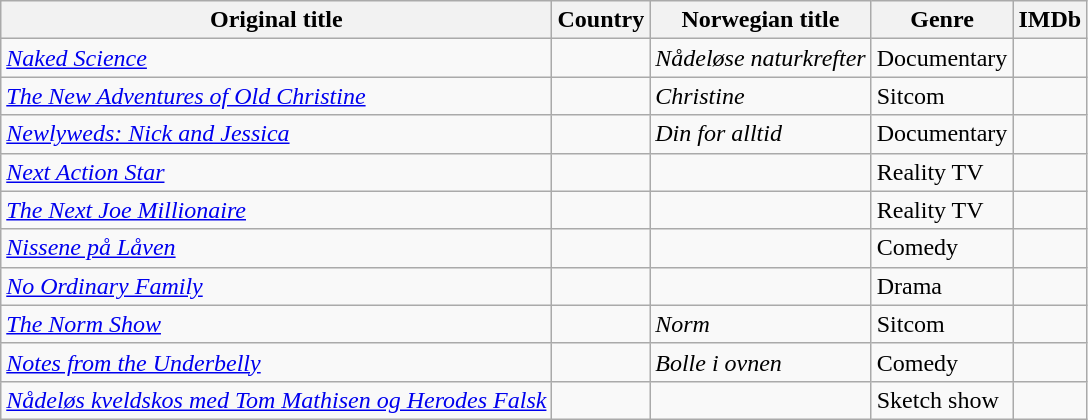<table class="wikitable">
<tr>
<th>Original title</th>
<th>Country</th>
<th>Norwegian title</th>
<th>Genre</th>
<th>IMDb</th>
</tr>
<tr>
<td><em><a href='#'>Naked Science</a></em></td>
<td></td>
<td><em>Nådeløse naturkrefter</em></td>
<td>Documentary</td>
<td></td>
</tr>
<tr>
<td><em><a href='#'>The New Adventures of Old Christine</a></em></td>
<td></td>
<td><em>Christine</em></td>
<td>Sitcom</td>
<td></td>
</tr>
<tr>
<td><em><a href='#'>Newlyweds: Nick and Jessica</a></em></td>
<td></td>
<td><em>Din for alltid</em></td>
<td>Documentary</td>
<td></td>
</tr>
<tr>
<td><em><a href='#'>Next Action Star</a></em></td>
<td></td>
<td></td>
<td>Reality TV</td>
<td></td>
</tr>
<tr>
<td><em><a href='#'>The Next Joe Millionaire</a></em></td>
<td></td>
<td></td>
<td>Reality TV</td>
<td></td>
</tr>
<tr>
<td><em><a href='#'>Nissene på Låven</a></em></td>
<td></td>
<td></td>
<td>Comedy</td>
<td></td>
</tr>
<tr>
<td><em><a href='#'>No Ordinary Family</a></em></td>
<td></td>
<td></td>
<td>Drama</td>
<td></td>
</tr>
<tr>
<td><em><a href='#'>The Norm Show</a></em></td>
<td></td>
<td><em>Norm</em></td>
<td>Sitcom</td>
<td></td>
</tr>
<tr>
<td><em><a href='#'>Notes from the Underbelly</a></em></td>
<td></td>
<td><em>Bolle i ovnen</em></td>
<td>Comedy</td>
<td></td>
</tr>
<tr>
<td><em><a href='#'>Nådeløs kveldskos med Tom Mathisen og Herodes Falsk</a></em></td>
<td></td>
<td></td>
<td>Sketch show</td>
<td></td>
</tr>
</table>
